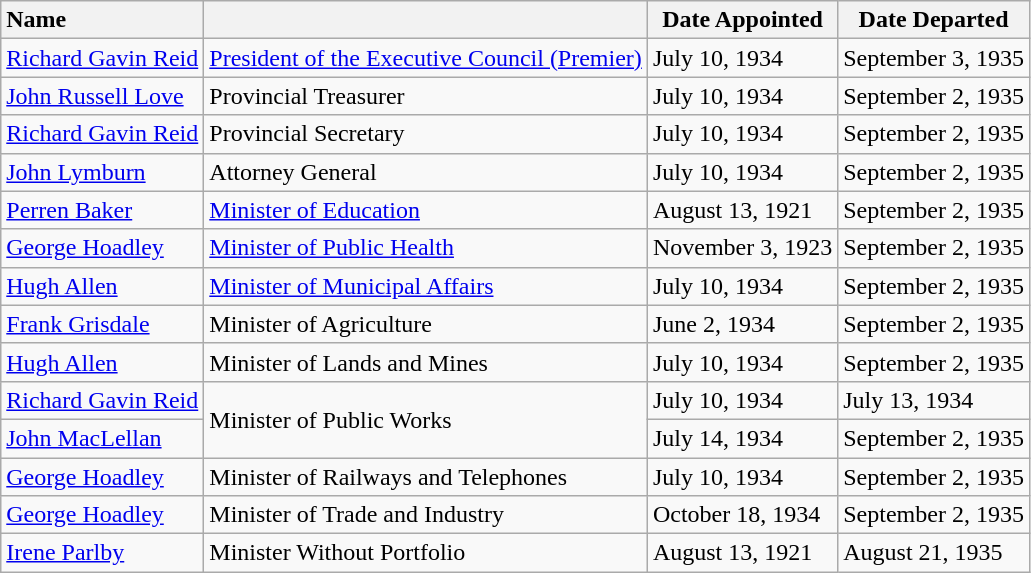<table class="wikitable sortable" style="text-align:left;">
<tr>
<th style="text-align:left;">Name</th>
<th></th>
<th>Date Appointed</th>
<th>Date Departed</th>
</tr>
<tr>
<td style="text-align:left;"><a href='#'>Richard Gavin Reid</a></td>
<td><a href='#'>President of the Executive Council (Premier)</a></td>
<td>July 10, 1934</td>
<td>September 3, 1935</td>
</tr>
<tr>
<td><a href='#'>John Russell Love</a></td>
<td>Provincial Treasurer</td>
<td>July 10, 1934</td>
<td>September 2, 1935</td>
</tr>
<tr>
<td><a href='#'>Richard Gavin Reid</a></td>
<td>Provincial Secretary</td>
<td>July 10, 1934</td>
<td>September 2, 1935</td>
</tr>
<tr>
<td style="text-align:left;"><a href='#'>John Lymburn</a></td>
<td>Attorney General</td>
<td>July 10, 1934</td>
<td>September 2, 1935</td>
</tr>
<tr>
<td style="text-align:left;"><a href='#'>Perren Baker</a></td>
<td><a href='#'>Minister of Education</a></td>
<td>August 13, 1921</td>
<td>September 2, 1935</td>
</tr>
<tr>
<td style="text-align:left;"><a href='#'>George Hoadley</a></td>
<td><a href='#'>Minister of Public Health</a></td>
<td>November 3, 1923</td>
<td>September 2, 1935</td>
</tr>
<tr>
<td style="text-align:left;"><a href='#'>Hugh Allen</a></td>
<td><a href='#'>Minister of Municipal Affairs</a></td>
<td>July 10, 1934</td>
<td>September 2, 1935</td>
</tr>
<tr style="text-align:left;">
<td><a href='#'>Frank Grisdale</a></td>
<td>Minister of Agriculture</td>
<td>June 2, 1934</td>
<td>September 2, 1935</td>
</tr>
<tr style="text-align:left;">
<td><a href='#'>Hugh Allen</a></td>
<td>Minister of Lands and Mines</td>
<td>July 10, 1934</td>
<td>September 2, 1935</td>
</tr>
<tr>
<td><a href='#'>Richard Gavin Reid</a></td>
<td rowspan="2">Minister of Public Works</td>
<td>July 10, 1934</td>
<td>July 13, 1934</td>
</tr>
<tr>
<td><a href='#'>John MacLellan</a></td>
<td>July 14, 1934</td>
<td>September 2, 1935</td>
</tr>
<tr>
<td><a href='#'>George Hoadley</a></td>
<td>Minister of Railways and Telephones</td>
<td>July 10, 1934</td>
<td>September 2, 1935</td>
</tr>
<tr>
<td><a href='#'>George Hoadley</a></td>
<td>Minister of Trade and Industry</td>
<td>October 18, 1934</td>
<td>September 2, 1935</td>
</tr>
<tr>
<td><a href='#'>Irene Parlby</a></td>
<td>Minister Without Portfolio</td>
<td>August 13, 1921</td>
<td>August 21, 1935</td>
</tr>
</table>
